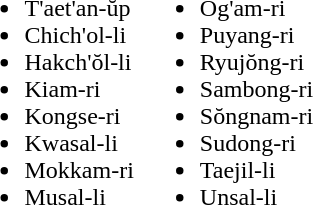<table>
<tr>
<td valign="top"><br><ul><li>T'aet'an-ŭp</li><li>Chich'ol-li</li><li>Hakch'ŏl-li</li><li>Kiam-ri</li><li>Kongse-ri</li><li>Kwasal-li</li><li>Mokkam-ri</li><li>Musal-li</li></ul></td>
<td valign="top"><br><ul><li>Og'am-ri</li><li>Puyang-ri</li><li>Ryujŏng-ri</li><li>Sambong-ri</li><li>Sŏngnam-ri</li><li>Sudong-ri</li><li>Taejil-li</li><li>Unsal-li</li></ul></td>
</tr>
</table>
